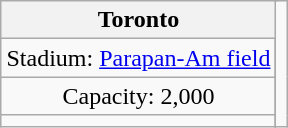<table class="wikitable" style="margin:1em auto; text-align:center">
<tr>
<th colspan="2">Toronto</th>
<td rowspan=4></td>
</tr>
<tr>
<td>Stadium: <a href='#'>Parapan-Am field</a></td>
</tr>
<tr>
<td>Capacity: 2,000</td>
</tr>
<tr>
<td></td>
</tr>
</table>
